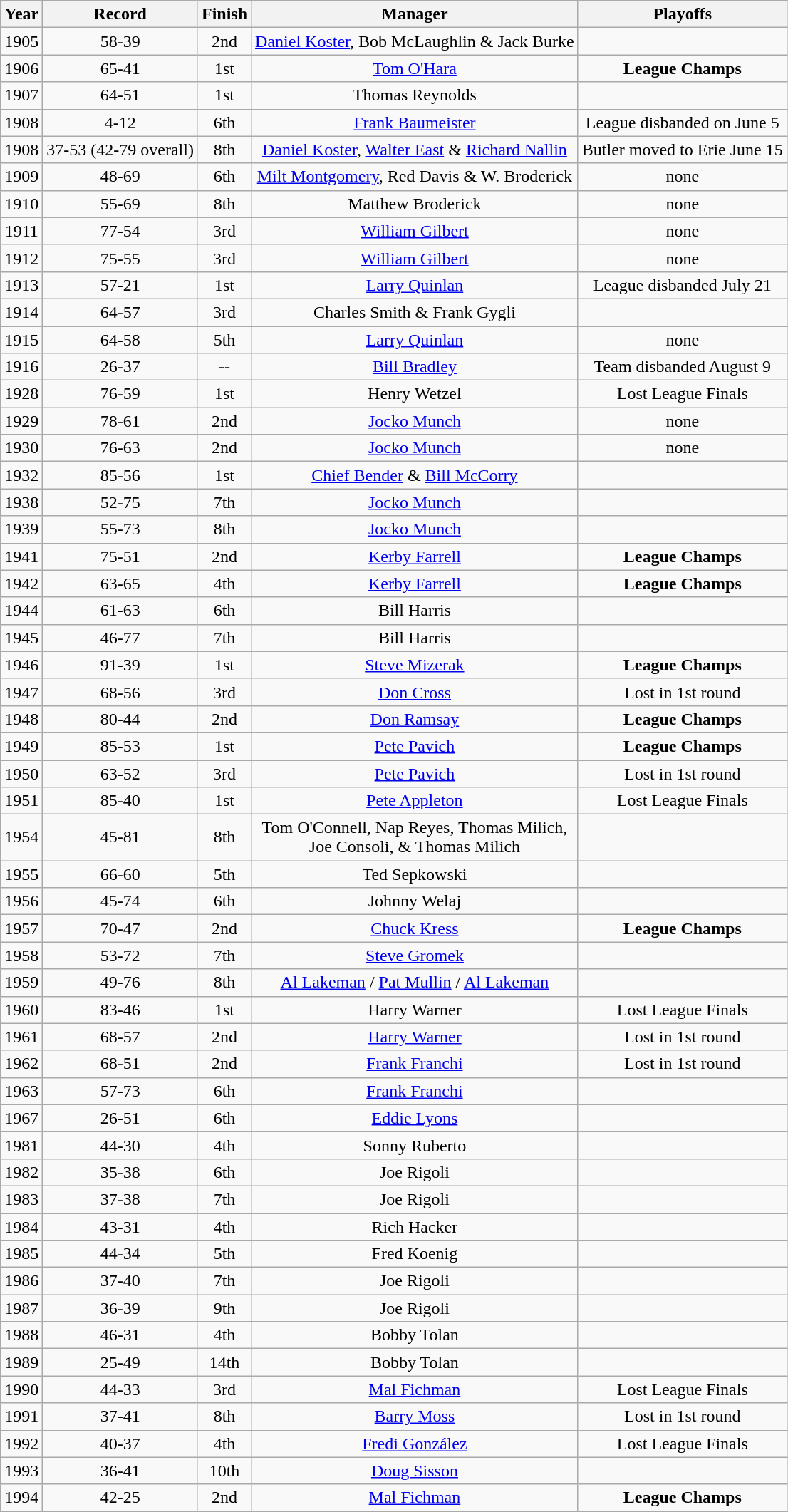<table class="wikitable" style="text-align:center">
<tr>
<th>Year</th>
<th>Record</th>
<th>Finish</th>
<th>Manager</th>
<th>Playoffs</th>
</tr>
<tr>
<td>1905</td>
<td>58-39</td>
<td>2nd</td>
<td><a href='#'>Daniel Koster</a>, Bob McLaughlin & Jack Burke</td>
<td></td>
</tr>
<tr>
<td>1906</td>
<td>65-41</td>
<td>1st</td>
<td><a href='#'>Tom O'Hara</a></td>
<td><strong>League Champs</strong></td>
</tr>
<tr>
<td>1907</td>
<td>64-51</td>
<td>1st</td>
<td>Thomas Reynolds</td>
<td></td>
</tr>
<tr>
<td>1908</td>
<td>4-12</td>
<td>6th</td>
<td><a href='#'>Frank Baumeister</a></td>
<td>League disbanded on June 5</td>
</tr>
<tr>
<td>1908</td>
<td>37-53 (42-79 overall)</td>
<td>8th</td>
<td><a href='#'>Daniel Koster</a>, <a href='#'>Walter East</a> & <a href='#'>Richard Nallin</a></td>
<td>Butler moved to Erie June 15</td>
</tr>
<tr>
<td>1909</td>
<td>48-69</td>
<td>6th</td>
<td><a href='#'>Milt Montgomery</a>, Red Davis & W. Broderick</td>
<td>none</td>
</tr>
<tr>
<td>1910</td>
<td>55-69</td>
<td>8th</td>
<td>Matthew Broderick</td>
<td>none</td>
</tr>
<tr>
<td>1911</td>
<td>77-54</td>
<td>3rd</td>
<td><a href='#'>William Gilbert</a></td>
<td>none</td>
</tr>
<tr>
<td>1912</td>
<td>75-55</td>
<td>3rd</td>
<td><a href='#'>William Gilbert</a></td>
<td>none</td>
</tr>
<tr>
<td>1913</td>
<td>57-21</td>
<td>1st</td>
<td><a href='#'>Larry Quinlan</a></td>
<td>League disbanded July 21</td>
</tr>
<tr>
<td>1914</td>
<td>64-57</td>
<td>3rd</td>
<td>Charles Smith & Frank Gygli</td>
<td></td>
</tr>
<tr>
<td>1915</td>
<td>64-58</td>
<td>5th</td>
<td><a href='#'>Larry Quinlan</a></td>
<td>none</td>
</tr>
<tr>
<td>1916</td>
<td>26-37</td>
<td>--</td>
<td><a href='#'>Bill Bradley</a></td>
<td>Team disbanded August 9</td>
</tr>
<tr>
<td>1928</td>
<td>76-59</td>
<td>1st</td>
<td>Henry Wetzel</td>
<td>Lost League Finals</td>
</tr>
<tr>
<td>1929</td>
<td>78-61</td>
<td>2nd</td>
<td><a href='#'>Jocko Munch</a></td>
<td>none</td>
</tr>
<tr>
<td>1930</td>
<td>76-63</td>
<td>2nd</td>
<td><a href='#'>Jocko Munch</a></td>
<td>none</td>
</tr>
<tr>
<td>1932</td>
<td>85-56</td>
<td>1st</td>
<td><a href='#'>Chief Bender</a> & <a href='#'>Bill McCorry</a></td>
<td></td>
</tr>
<tr>
<td>1938</td>
<td>52-75</td>
<td>7th</td>
<td><a href='#'>Jocko Munch</a></td>
<td></td>
</tr>
<tr>
<td>1939</td>
<td>55-73</td>
<td>8th</td>
<td><a href='#'>Jocko Munch</a></td>
<td></td>
</tr>
<tr>
<td>1941</td>
<td>75-51</td>
<td>2nd</td>
<td><a href='#'>Kerby Farrell</a></td>
<td><strong>League Champs</strong></td>
</tr>
<tr>
<td>1942</td>
<td>63-65</td>
<td>4th</td>
<td><a href='#'>Kerby Farrell</a></td>
<td><strong>League Champs</strong></td>
</tr>
<tr>
<td>1944</td>
<td>61-63</td>
<td>6th</td>
<td>Bill Harris</td>
<td></td>
</tr>
<tr>
<td>1945</td>
<td>46-77</td>
<td>7th</td>
<td>Bill Harris</td>
<td></td>
</tr>
<tr>
<td>1946</td>
<td>91-39</td>
<td>1st</td>
<td><a href='#'>Steve Mizerak</a></td>
<td><strong>League Champs</strong></td>
</tr>
<tr>
<td>1947</td>
<td>68-56</td>
<td>3rd</td>
<td><a href='#'>Don Cross</a></td>
<td>Lost in 1st round</td>
</tr>
<tr>
<td>1948</td>
<td>80-44</td>
<td>2nd</td>
<td><a href='#'>Don Ramsay</a></td>
<td><strong>League Champs</strong></td>
</tr>
<tr>
<td>1949</td>
<td>85-53</td>
<td>1st</td>
<td><a href='#'>Pete Pavich</a></td>
<td><strong>League Champs</strong></td>
</tr>
<tr>
<td>1950</td>
<td>63-52</td>
<td>3rd</td>
<td><a href='#'>Pete Pavich</a></td>
<td>Lost in 1st round</td>
</tr>
<tr>
<td>1951</td>
<td>85-40</td>
<td>1st</td>
<td><a href='#'>Pete Appleton</a></td>
<td>Lost League Finals</td>
</tr>
<tr>
<td>1954</td>
<td>45-81</td>
<td>8th</td>
<td>Tom O'Connell, Nap Reyes, Thomas Milich, <br> Joe Consoli, & Thomas Milich</td>
<td></td>
</tr>
<tr>
<td>1955</td>
<td>66-60</td>
<td>5th</td>
<td>Ted Sepkowski</td>
<td></td>
</tr>
<tr>
<td>1956</td>
<td>45-74</td>
<td>6th</td>
<td>Johnny Welaj</td>
<td></td>
</tr>
<tr>
<td>1957</td>
<td>70-47</td>
<td>2nd</td>
<td><a href='#'>Chuck Kress</a></td>
<td><strong>League Champs</strong></td>
</tr>
<tr>
<td>1958</td>
<td>53-72</td>
<td>7th</td>
<td><a href='#'>Steve Gromek</a></td>
<td></td>
</tr>
<tr>
<td>1959</td>
<td>49-76</td>
<td>8th</td>
<td><a href='#'>Al Lakeman</a> / <a href='#'>Pat Mullin</a> / <a href='#'>Al Lakeman</a></td>
<td></td>
</tr>
<tr>
<td>1960</td>
<td>83-46</td>
<td>1st</td>
<td>Harry Warner</td>
<td>Lost League Finals</td>
</tr>
<tr>
<td>1961</td>
<td>68-57</td>
<td>2nd</td>
<td><a href='#'>Harry Warner</a></td>
<td>Lost in 1st round</td>
</tr>
<tr>
<td>1962</td>
<td>68-51</td>
<td>2nd</td>
<td><a href='#'>Frank Franchi</a></td>
<td>Lost in 1st round</td>
</tr>
<tr>
<td>1963</td>
<td>57-73</td>
<td>6th</td>
<td><a href='#'>Frank Franchi</a></td>
<td></td>
</tr>
<tr>
<td>1967</td>
<td>26-51</td>
<td>6th</td>
<td><a href='#'>Eddie Lyons</a></td>
<td></td>
</tr>
<tr>
<td>1981</td>
<td>44-30</td>
<td>4th</td>
<td>Sonny Ruberto</td>
<td></td>
</tr>
<tr>
<td>1982</td>
<td>35-38</td>
<td>6th</td>
<td>Joe Rigoli</td>
<td></td>
</tr>
<tr>
<td>1983</td>
<td>37-38</td>
<td>7th</td>
<td>Joe Rigoli</td>
<td></td>
</tr>
<tr>
<td>1984</td>
<td>43-31</td>
<td>4th</td>
<td>Rich Hacker</td>
<td></td>
</tr>
<tr>
<td>1985</td>
<td>44-34</td>
<td>5th</td>
<td>Fred Koenig</td>
<td></td>
</tr>
<tr>
<td>1986</td>
<td>37-40</td>
<td>7th</td>
<td>Joe Rigoli</td>
<td></td>
</tr>
<tr>
<td>1987</td>
<td>36-39</td>
<td>9th</td>
<td>Joe Rigoli</td>
<td></td>
</tr>
<tr>
<td>1988</td>
<td>46-31</td>
<td>4th</td>
<td>Bobby Tolan</td>
<td></td>
</tr>
<tr>
<td>1989</td>
<td>25-49</td>
<td>14th</td>
<td>Bobby Tolan</td>
<td></td>
</tr>
<tr>
<td>1990</td>
<td>44-33</td>
<td>3rd</td>
<td><a href='#'>Mal Fichman</a></td>
<td>Lost League Finals</td>
</tr>
<tr>
<td>1991</td>
<td>37-41</td>
<td>8th</td>
<td><a href='#'>Barry Moss</a></td>
<td>Lost in 1st round</td>
</tr>
<tr>
<td>1992</td>
<td>40-37</td>
<td>4th</td>
<td><a href='#'>Fredi González</a></td>
<td>Lost League Finals</td>
</tr>
<tr>
<td>1993</td>
<td>36-41</td>
<td>10th</td>
<td><a href='#'>Doug Sisson</a></td>
<td></td>
</tr>
<tr>
<td>1994</td>
<td>42-25</td>
<td>2nd</td>
<td><a href='#'>Mal Fichman</a></td>
<td><strong>League Champs</strong></td>
</tr>
<tr>
</tr>
</table>
